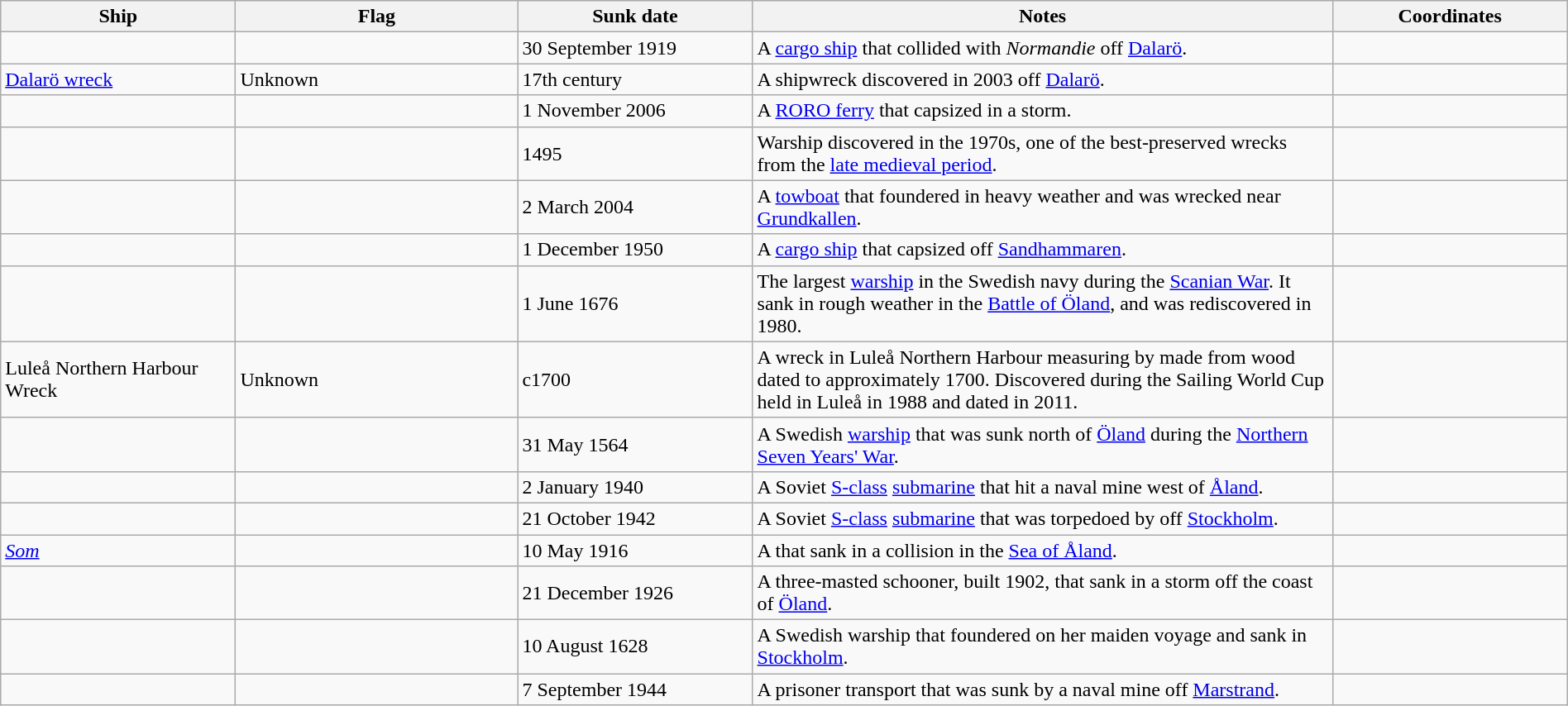<table class=wikitable | style = "width:100%">
<tr>
<th style="width:15%">Ship</th>
<th style="width:18%">Flag</th>
<th style="width:15%">Sunk date</th>
<th style="width:37%">Notes</th>
<th style="width:15%">Coordinates</th>
</tr>
<tr>
<td></td>
<td></td>
<td>30 September 1919</td>
<td>A <a href='#'>cargo ship</a> that collided with <em>Normandie</em> off <a href='#'>Dalarö</a>.</td>
<td></td>
</tr>
<tr>
<td><a href='#'>Dalarö wreck</a></td>
<td>Unknown</td>
<td>17th century</td>
<td>A shipwreck discovered in 2003 off <a href='#'>Dalarö</a>.</td>
<td></td>
</tr>
<tr>
<td></td>
<td></td>
<td>1 November 2006</td>
<td>A <a href='#'>RORO ferry</a> that capsized in a storm.</td>
<td></td>
</tr>
<tr>
<td></td>
<td></td>
<td>1495</td>
<td>Warship discovered in the 1970s, one of the best-preserved wrecks from the <a href='#'>late medieval period</a>.</td>
<td></td>
</tr>
<tr>
<td></td>
<td></td>
<td>2 March 2004</td>
<td>A <a href='#'>towboat</a> that foundered in heavy weather and was wrecked near <a href='#'>Grundkallen</a>.</td>
<td></td>
</tr>
<tr>
<td></td>
<td></td>
<td>1 December 1950</td>
<td>A <a href='#'>cargo ship</a> that capsized  off <a href='#'>Sandhammaren</a>.</td>
<td></td>
</tr>
<tr>
<td></td>
<td></td>
<td>1 June 1676</td>
<td>The largest <a href='#'>warship</a> in the Swedish navy during the <a href='#'>Scanian War</a>. It sank in rough weather in the <a href='#'>Battle of Öland</a>, and was rediscovered in 1980.</td>
<td></td>
</tr>
<tr>
<td>Luleå Northern Harbour Wreck</td>
<td>Unknown</td>
<td>c1700</td>
<td>A wreck in Luleå Northern Harbour measuring  by  made from wood dated to approximately 1700. Discovered during the Sailing World Cup held in Luleå in 1988 and dated in 2011.</td>
<td></td>
</tr>
<tr>
<td></td>
<td></td>
<td>31 May 1564</td>
<td>A Swedish <a href='#'>warship</a> that was sunk  north of <a href='#'>Öland</a> during the <a href='#'>Northern Seven Years' War</a>.</td>
<td></td>
</tr>
<tr>
<td></td>
<td></td>
<td>2 January 1940</td>
<td>A Soviet <a href='#'>S-class</a> <a href='#'>submarine</a> that hit a naval mine west of <a href='#'>Åland</a>.</td>
<td></td>
</tr>
<tr>
<td></td>
<td></td>
<td>21 October 1942</td>
<td>A Soviet <a href='#'>S-class</a> <a href='#'>submarine</a> that was torpedoed by  off <a href='#'>Stockholm</a>.</td>
<td></td>
</tr>
<tr>
<td><a href='#'><em>Som</em></a></td>
<td></td>
<td>10 May 1916</td>
<td>A  that sank in a collision in the <a href='#'>Sea of Åland</a>.</td>
<td></td>
</tr>
<tr>
<td></td>
<td></td>
<td>21 December 1926</td>
<td>A three-masted schooner, built 1902, that sank in a storm off the coast of <a href='#'>Öland</a>.</td>
<td></td>
</tr>
<tr>
<td></td>
<td></td>
<td>10 August 1628</td>
<td>A Swedish warship that foundered on her maiden voyage and sank in <a href='#'>Stockholm</a>.</td>
<td></td>
</tr>
<tr>
<td></td>
<td></td>
<td>7 September 1944</td>
<td>A prisoner transport that was sunk by a naval mine off <a href='#'>Marstrand</a>.</td>
<td></td>
</tr>
</table>
